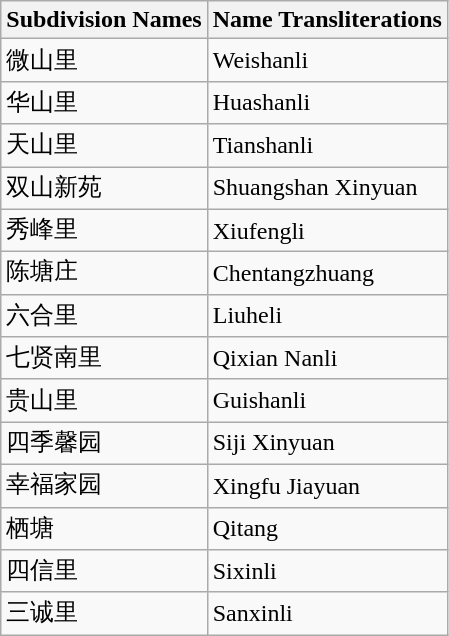<table class="wikitable sortable">
<tr>
<th>Subdivision Names</th>
<th>Name Transliterations</th>
</tr>
<tr>
<td>微山里</td>
<td>Weishanli</td>
</tr>
<tr>
<td>华山里</td>
<td>Huashanli</td>
</tr>
<tr>
<td>天山里</td>
<td>Tianshanli</td>
</tr>
<tr>
<td>双山新苑</td>
<td>Shuangshan Xinyuan</td>
</tr>
<tr>
<td>秀峰里</td>
<td>Xiufengli</td>
</tr>
<tr>
<td>陈塘庄</td>
<td>Chentangzhuang</td>
</tr>
<tr>
<td>六合里</td>
<td>Liuheli</td>
</tr>
<tr>
<td>七贤南里</td>
<td>Qixian Nanli</td>
</tr>
<tr>
<td>贵山里</td>
<td>Guishanli</td>
</tr>
<tr>
<td>四季馨园</td>
<td>Siji Xinyuan</td>
</tr>
<tr>
<td>幸福家园</td>
<td>Xingfu Jiayuan</td>
</tr>
<tr>
<td>栖塘</td>
<td>Qitang</td>
</tr>
<tr>
<td>四信里</td>
<td>Sixinli</td>
</tr>
<tr>
<td>三诚里</td>
<td>Sanxinli</td>
</tr>
</table>
